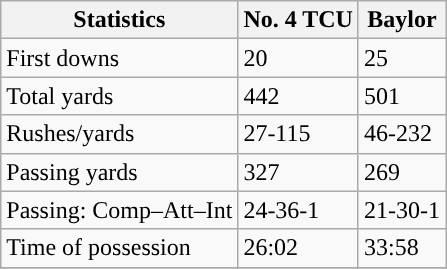<table class="wikitable" style="float: left;">
<tr>
<th>Statistics</th>
<th>No. 4 TCU</th>
<th>Baylor</th>
</tr>
<tr>
<td>First downs</td>
<td>20</td>
<td>25</td>
</tr>
<tr>
<td>Total yards</td>
<td>442</td>
<td>501</td>
</tr>
<tr>
<td>Rushes/yards</td>
<td>27-115</td>
<td>46-232</td>
</tr>
<tr>
<td>Passing yards</td>
<td>327</td>
<td>269</td>
</tr>
<tr>
<td>Passing: Comp–Att–Int</td>
<td>24-36-1</td>
<td>21-30-1</td>
</tr>
<tr>
<td>Time of possession</td>
<td>26:02</td>
<td>33:58</td>
</tr>
<tr>
</tr>
</table>
